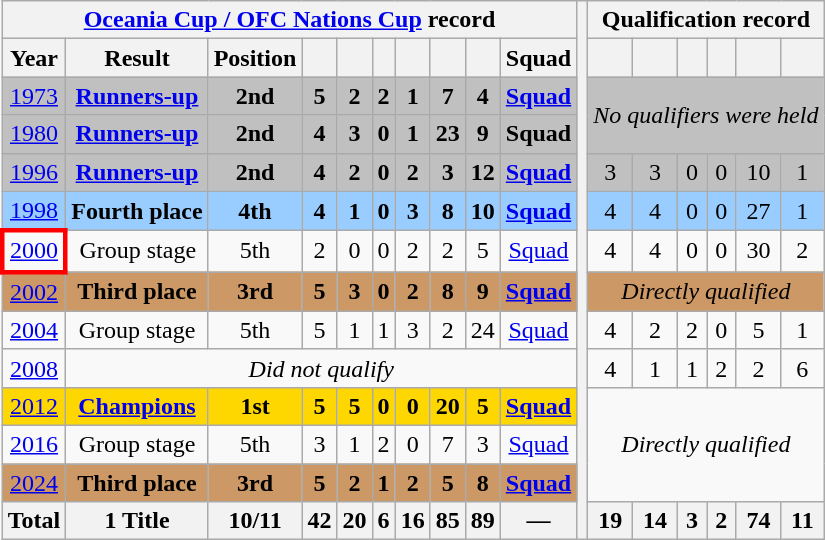<table class="wikitable" style="text-align: center;">
<tr>
<th colspan=10><a href='#'>Oceania Cup / OFC Nations Cup</a> record</th>
<th rowspan=14></th>
<th colspan=6>Qualification record</th>
</tr>
<tr>
<th>Year</th>
<th>Result</th>
<th>Position</th>
<th></th>
<th></th>
<th></th>
<th></th>
<th></th>
<th></th>
<th>Squad</th>
<th></th>
<th></th>
<th></th>
<th></th>
<th></th>
<th></th>
</tr>
<tr style="background:silver;">
<td> <a href='#'>1973</a></td>
<td><strong><a href='#'>Runners-up</a></strong></td>
<td><strong>2nd</strong></td>
<td><strong>5</strong></td>
<td><strong>2</strong></td>
<td><strong>2</strong></td>
<td><strong>1</strong></td>
<td><strong>7</strong></td>
<td><strong>4</strong></td>
<td><strong><a href='#'>Squad</a></strong></td>
<td colspan=6 rowspan=2><em>No qualifiers were held</em></td>
</tr>
<tr style="background:silver;">
<td> <a href='#'>1980</a></td>
<td><strong><a href='#'>Runners-up</a></strong></td>
<td><strong>2nd</strong></td>
<td><strong>4</strong></td>
<td><strong>3</strong></td>
<td><strong>0</strong></td>
<td><strong>1</strong></td>
<td><strong>23</strong></td>
<td><strong>9</strong></td>
<td><strong>Squad</strong></td>
</tr>
<tr style="background:silver;">
<td> <a href='#'>1996</a></td>
<td><strong><a href='#'>Runners-up</a></strong></td>
<td><strong>2nd</strong></td>
<td><strong>4</strong></td>
<td><strong>2</strong></td>
<td><strong>0</strong></td>
<td><strong>2</strong></td>
<td><strong>3</strong></td>
<td><strong>12</strong></td>
<td><strong><a href='#'>Squad</a></strong></td>
<td>3</td>
<td>3</td>
<td>0</td>
<td>0</td>
<td>10</td>
<td>1</td>
</tr>
<tr style="background:#9acdff;">
<td> <a href='#'>1998</a></td>
<td><strong>Fourth place</strong></td>
<td><strong>4th</strong></td>
<td><strong>4</strong></td>
<td><strong>1</strong></td>
<td><strong>0</strong></td>
<td><strong>3</strong></td>
<td><strong>8</strong></td>
<td><strong>10</strong></td>
<td><strong><a href='#'>Squad</a></strong></td>
<td>4</td>
<td>4</td>
<td>0</td>
<td>0</td>
<td>27</td>
<td>1</td>
</tr>
<tr>
<td style="border: 3px solid red"> <a href='#'>2000</a></td>
<td>Group stage</td>
<td>5th</td>
<td>2</td>
<td>0</td>
<td>0</td>
<td>2</td>
<td>2</td>
<td>5</td>
<td><a href='#'>Squad</a></td>
<td>4</td>
<td>4</td>
<td>0</td>
<td>0</td>
<td>30</td>
<td>2</td>
</tr>
<tr style="background:#c96;">
<td> <a href='#'>2002</a></td>
<td><strong>Third place</strong></td>
<td><strong>3rd</strong></td>
<td><strong>5</strong></td>
<td><strong>3</strong></td>
<td><strong>0</strong></td>
<td><strong>2</strong></td>
<td><strong>8</strong></td>
<td><strong>9</strong></td>
<td><strong><a href='#'>Squad</a></strong></td>
<td colspan=6><em>Directly qualified</em></td>
</tr>
<tr>
<td> <a href='#'>2004</a></td>
<td>Group stage</td>
<td>5th</td>
<td>5</td>
<td>1</td>
<td>1</td>
<td>3</td>
<td>2</td>
<td>24</td>
<td><a href='#'>Squad</a></td>
<td>4</td>
<td>2</td>
<td>2</td>
<td>0</td>
<td>5</td>
<td>1</td>
</tr>
<tr>
<td> <a href='#'>2008</a></td>
<td colspan=9><em>Did not qualify</em></td>
<td>4</td>
<td>1</td>
<td>1</td>
<td>2</td>
<td>2</td>
<td>6</td>
</tr>
<tr>
<td style="background:gold;"> <a href='#'>2012</a></td>
<td style="background:gold;"><strong><a href='#'>Champions</a></strong></td>
<td style="background:gold;"><strong>1st</strong></td>
<td style="background:gold;"><strong>5</strong></td>
<td style="background:gold;"><strong>5</strong></td>
<td style="background:gold;"><strong>0</strong></td>
<td style="background:gold;"><strong>0</strong></td>
<td style="background:gold;"><strong>20</strong></td>
<td style="background:gold;"><strong>5</strong></td>
<td style="background:gold;"><strong><a href='#'>Squad</a></strong></td>
<td colspan=6 rowspan=3><em>Directly qualified</em></td>
</tr>
<tr>
<td> <a href='#'>2016</a></td>
<td>Group stage</td>
<td>5th</td>
<td>3</td>
<td>1</td>
<td>2</td>
<td>0</td>
<td>7</td>
<td>3</td>
<td><a href='#'>Squad</a></td>
</tr>
<tr style="background:#c96;">
<td>  <a href='#'>2024</a></td>
<td><strong>Third place</strong></td>
<td><strong>3rd</strong></td>
<td><strong>5</strong></td>
<td><strong>2</strong></td>
<td><strong>1</strong></td>
<td><strong>2</strong></td>
<td><strong>5</strong></td>
<td><strong>8</strong></td>
<td><strong><a href='#'>Squad</a></strong></td>
</tr>
<tr>
<th>Total</th>
<th>1 Title</th>
<th>10/11</th>
<th>42</th>
<th>20</th>
<th>6</th>
<th>16</th>
<th>85</th>
<th>89</th>
<th>—</th>
<th>19</th>
<th>14</th>
<th>3</th>
<th>2</th>
<th>74</th>
<th>11</th>
</tr>
</table>
